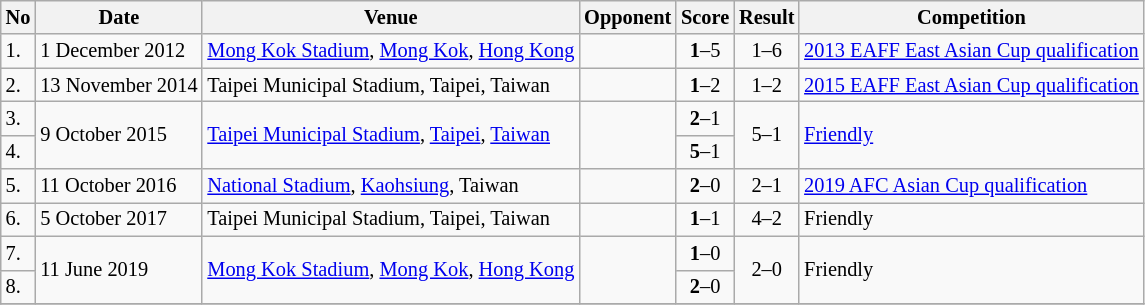<table class="wikitable" style="font-size:85%;">
<tr>
<th>No</th>
<th>Date</th>
<th>Venue</th>
<th>Opponent</th>
<th>Score</th>
<th>Result</th>
<th>Competition</th>
</tr>
<tr>
<td>1.</td>
<td>1 December 2012</td>
<td><a href='#'>Mong Kok Stadium</a>, <a href='#'>Mong Kok</a>, <a href='#'>Hong Kong</a></td>
<td></td>
<td align=center><strong>1</strong>–5</td>
<td align=center>1–6</td>
<td><a href='#'>2013 EAFF East Asian Cup qualification</a></td>
</tr>
<tr>
<td>2.</td>
<td>13 November 2014</td>
<td>Taipei Municipal Stadium, Taipei, Taiwan</td>
<td></td>
<td align=center><strong>1</strong>–2</td>
<td align=center>1–2</td>
<td><a href='#'>2015 EAFF East Asian Cup qualification</a></td>
</tr>
<tr>
<td>3.</td>
<td rowspan="2">9 October 2015</td>
<td rowspan="2"><a href='#'>Taipei Municipal Stadium</a>, <a href='#'>Taipei</a>, <a href='#'>Taiwan</a></td>
<td rowspan="2"></td>
<td align=center><strong>2</strong>–1</td>
<td rowspan="2" style="text-align:center">5–1</td>
<td rowspan="2"><a href='#'>Friendly</a></td>
</tr>
<tr>
<td>4.</td>
<td align=center><strong>5</strong>–1</td>
</tr>
<tr>
<td>5.</td>
<td>11 October 2016</td>
<td><a href='#'>National Stadium</a>, <a href='#'>Kaohsiung</a>, Taiwan</td>
<td></td>
<td align=center><strong>2</strong>–0</td>
<td align=center>2–1</td>
<td><a href='#'>2019 AFC Asian Cup qualification</a></td>
</tr>
<tr>
<td>6.</td>
<td>5 October 2017</td>
<td>Taipei Municipal Stadium, Taipei, Taiwan</td>
<td></td>
<td align=center><strong>1</strong>–1</td>
<td align=center>4–2</td>
<td>Friendly</td>
</tr>
<tr>
<td>7.</td>
<td rowspan="2">11 June 2019</td>
<td rowspan="2"><a href='#'>Mong Kok Stadium</a>, <a href='#'>Mong Kok</a>, <a href='#'>Hong Kong</a></td>
<td rowspan="2"></td>
<td align=center><strong>1</strong>–0</td>
<td rowspan="2" style="text-align:center">2–0</td>
<td rowspan="2">Friendly</td>
</tr>
<tr>
<td>8.</td>
<td align=center><strong>2</strong>–0</td>
</tr>
<tr>
</tr>
</table>
